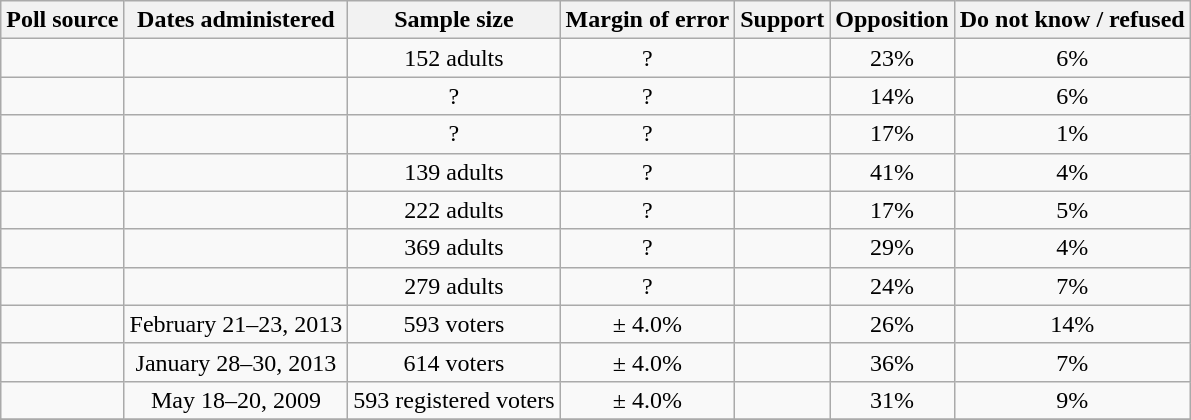<table class="wikitable" style="text-align: center">
<tr>
<th>Poll source</th>
<th>Dates administered</th>
<th>Sample size</th>
<th>Margin of error</th>
<th>Support</th>
<th>Opposition</th>
<th>Do not know / refused</th>
</tr>
<tr>
<td></td>
<td></td>
<td>152 adults</td>
<td>?</td>
<td></td>
<td>23%</td>
<td>6%</td>
</tr>
<tr>
<td></td>
<td></td>
<td>?</td>
<td>?</td>
<td></td>
<td>14%</td>
<td>6%</td>
</tr>
<tr>
<td></td>
<td></td>
<td>?</td>
<td>?</td>
<td></td>
<td>17%</td>
<td>1%</td>
</tr>
<tr>
<td></td>
<td></td>
<td>139 adults</td>
<td>?</td>
<td></td>
<td>41%</td>
<td>4%</td>
</tr>
<tr>
<td></td>
<td></td>
<td>222 adults</td>
<td>?</td>
<td></td>
<td>17%</td>
<td>5%</td>
</tr>
<tr>
<td></td>
<td></td>
<td>369 adults</td>
<td>?</td>
<td></td>
<td>29%</td>
<td>4%</td>
</tr>
<tr>
<td></td>
<td></td>
<td>279 adults</td>
<td>?</td>
<td></td>
<td>24%</td>
<td>7%</td>
</tr>
<tr>
<td></td>
<td>February 21–23, 2013</td>
<td>593 voters</td>
<td>± 4.0%</td>
<td></td>
<td>26%</td>
<td>14%</td>
</tr>
<tr>
<td></td>
<td>January 28–30, 2013</td>
<td>614 voters</td>
<td>± 4.0%</td>
<td></td>
<td>36%</td>
<td>7%</td>
</tr>
<tr>
<td></td>
<td>May 18–20, 2009</td>
<td>593 registered voters</td>
<td>± 4.0%</td>
<td></td>
<td>31%</td>
<td>9%</td>
</tr>
<tr>
</tr>
</table>
